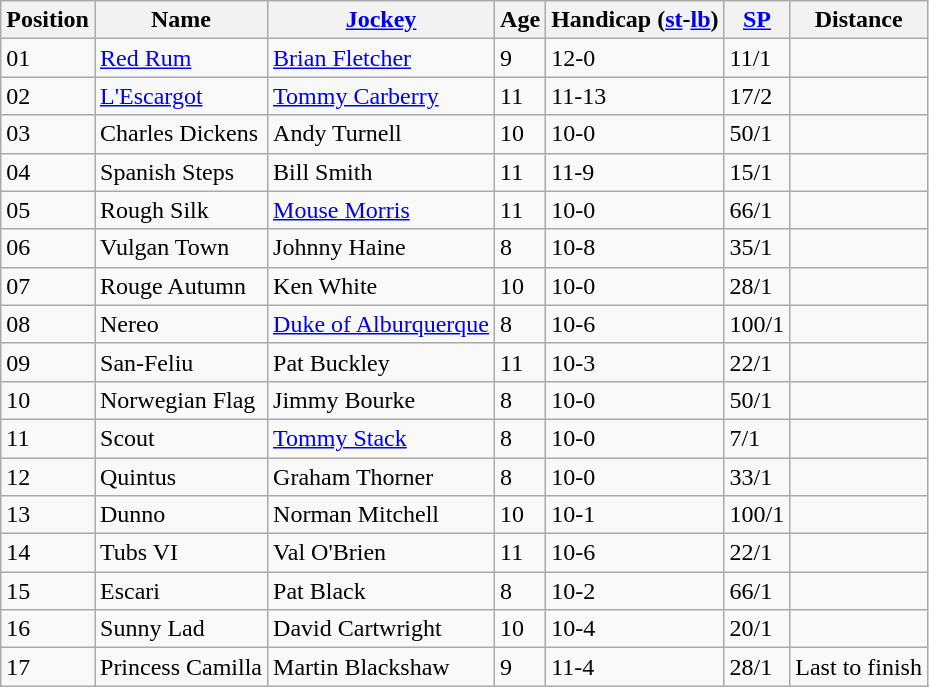<table class="wikitable sortable">
<tr>
<th>Position</th>
<th>Name</th>
<th><a href='#'>Jockey</a></th>
<th>Age</th>
<th>Handicap (<a href='#'>st</a>-<a href='#'>lb</a>)</th>
<th><a href='#'>SP</a></th>
<th>Distance</th>
</tr>
<tr>
<td>01</td>
<td><a href='#'>Red Rum</a></td>
<td><a href='#'>Brian Fletcher</a></td>
<td>9</td>
<td>12-0</td>
<td>11/1</td>
<td></td>
</tr>
<tr>
<td>02</td>
<td><a href='#'>L'Escargot</a></td>
<td><a href='#'>Tommy Carberry</a></td>
<td>11</td>
<td>11-13</td>
<td>17/2</td>
<td></td>
</tr>
<tr>
<td>03</td>
<td>Charles Dickens</td>
<td>Andy Turnell</td>
<td>10</td>
<td>10-0</td>
<td>50/1</td>
<td></td>
</tr>
<tr>
<td>04</td>
<td>Spanish Steps</td>
<td>Bill Smith</td>
<td>11</td>
<td>11-9</td>
<td>15/1</td>
<td></td>
</tr>
<tr>
<td>05</td>
<td>Rough Silk</td>
<td><a href='#'>Mouse Morris</a></td>
<td>11</td>
<td>10-0</td>
<td>66/1</td>
<td></td>
</tr>
<tr>
<td>06</td>
<td>Vulgan Town</td>
<td>Johnny Haine</td>
<td>8</td>
<td>10-8</td>
<td>35/1</td>
<td></td>
</tr>
<tr>
<td>07</td>
<td>Rouge Autumn</td>
<td>Ken White</td>
<td>10</td>
<td>10-0</td>
<td>28/1</td>
<td></td>
</tr>
<tr>
<td>08</td>
<td>Nereo</td>
<td><a href='#'>Duke of Alburquerque</a></td>
<td>8</td>
<td>10-6</td>
<td>100/1</td>
<td></td>
</tr>
<tr>
<td>09</td>
<td>San-Feliu</td>
<td>Pat Buckley</td>
<td>11</td>
<td>10-3</td>
<td>22/1</td>
<td></td>
</tr>
<tr>
<td>10</td>
<td>Norwegian Flag</td>
<td>Jimmy Bourke</td>
<td>8</td>
<td>10-0</td>
<td>50/1</td>
<td></td>
</tr>
<tr>
<td>11</td>
<td>Scout</td>
<td><a href='#'>Tommy Stack</a></td>
<td>8</td>
<td>10-0</td>
<td>7/1</td>
<td></td>
</tr>
<tr>
<td>12</td>
<td>Quintus</td>
<td>Graham Thorner</td>
<td>8</td>
<td>10-0</td>
<td>33/1</td>
<td></td>
</tr>
<tr>
<td>13</td>
<td>Dunno</td>
<td>Norman Mitchell</td>
<td>10</td>
<td>10-1</td>
<td>100/1</td>
<td></td>
</tr>
<tr>
<td>14</td>
<td>Tubs VI</td>
<td>Val O'Brien</td>
<td>11</td>
<td>10-6</td>
<td>22/1</td>
<td></td>
</tr>
<tr>
<td>15</td>
<td>Escari</td>
<td>Pat Black</td>
<td>8</td>
<td>10-2</td>
<td>66/1</td>
<td></td>
</tr>
<tr>
<td>16</td>
<td>Sunny Lad</td>
<td>David Cartwright</td>
<td>10</td>
<td>10-4</td>
<td>20/1</td>
<td></td>
</tr>
<tr>
<td>17</td>
<td>Princess Camilla</td>
<td>Martin Blackshaw</td>
<td>9</td>
<td>11-4</td>
<td>28/1</td>
<td>Last to finish</td>
</tr>
</table>
